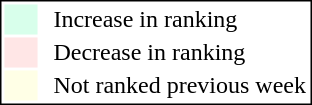<table style="border:1px solid black; float:right;">
<tr>
<td style="background:#D8FFEB; width:20px;"></td>
<td> </td>
<td>Increase in ranking</td>
</tr>
<tr>
<td style="background:#FFE6E6; width:20px;"></td>
<td> </td>
<td>Decrease in ranking</td>
</tr>
<tr>
<td style="background:#FFFFE6; width:20px;"></td>
<td> </td>
<td>Not ranked previous week</td>
</tr>
</table>
